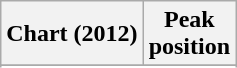<table class="wikitable plainrowheaders sortable">
<tr>
<th>Chart (2012)</th>
<th>Peak<br>position</th>
</tr>
<tr>
</tr>
<tr>
</tr>
</table>
